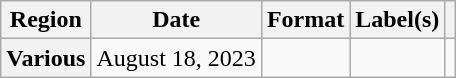<table class="wikitable plainrowheaders">
<tr>
<th scope="col">Region</th>
<th scope="col">Date</th>
<th scope="col">Format</th>
<th scope="col">Label(s)</th>
<th scope="col"></th>
</tr>
<tr>
<th scope="row">Various</th>
<td>August 18, 2023</td>
<td></td>
<td></td>
<td></td>
</tr>
</table>
